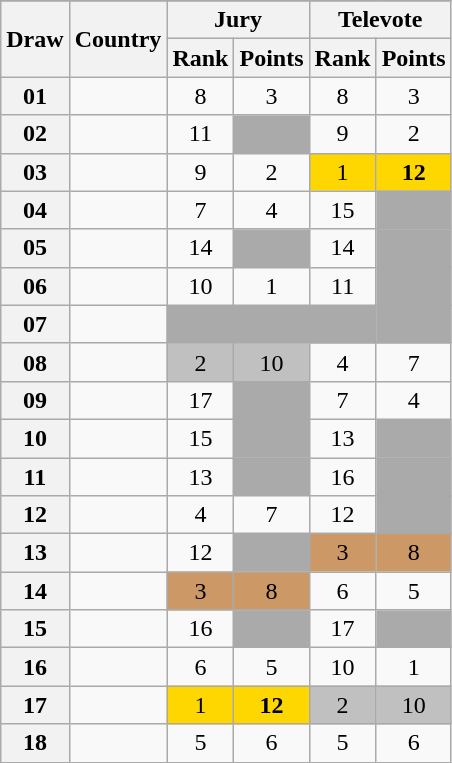<table class="sortable wikitable collapsible plainrowheaders" style="text-align:center;">
<tr>
</tr>
<tr>
<th scope="col" rowspan="2">Draw</th>
<th scope="col" rowspan="2">Country</th>
<th scope="col" colspan="2">Jury</th>
<th scope="col" colspan="2">Televote</th>
</tr>
<tr>
<th scope="col">Rank</th>
<th scope="col">Points</th>
<th scope="col">Rank</th>
<th scope="col">Points</th>
</tr>
<tr>
<th scope="row" style="text-align:center;">01</th>
<td style="text-align:left;"></td>
<td>8</td>
<td>3</td>
<td>8</td>
<td>3</td>
</tr>
<tr>
<th scope="row" style="text-align:center;">02</th>
<td style="text-align:left;"></td>
<td>11</td>
<td style="background:#AAAAAA;"></td>
<td>9</td>
<td>2</td>
</tr>
<tr>
<th scope="row" style="text-align:center;">03</th>
<td style="text-align:left;"></td>
<td>9</td>
<td>2</td>
<td style="background:gold;">1</td>
<td style="background:gold;"><strong>12</strong></td>
</tr>
<tr>
<th scope="row" style="text-align:center;">04</th>
<td style="text-align:left;"></td>
<td>7</td>
<td>4</td>
<td>15</td>
<td style="background:#AAAAAA;"></td>
</tr>
<tr>
<th scope="row" style="text-align:center;">05</th>
<td style="text-align:left;"></td>
<td>14</td>
<td style="background:#AAAAAA;"></td>
<td>14</td>
<td style="background:#AAAAAA;"></td>
</tr>
<tr>
<th scope="row" style="text-align:center;">06</th>
<td style="text-align:left;"></td>
<td>10</td>
<td>1</td>
<td>11</td>
<td style="background:#AAAAAA;"></td>
</tr>
<tr class="sortbottom">
<th scope="row" style="text-align:center;">07</th>
<td style="text-align:left;"></td>
<td style="background:#AAAAAA;"></td>
<td style="background:#AAAAAA;"></td>
<td style="background:#AAAAAA;"></td>
<td style="background:#AAAAAA;"></td>
</tr>
<tr>
<th scope="row" style="text-align:center;">08</th>
<td style="text-align:left;"></td>
<td style="background:silver;">2</td>
<td style="background:silver;">10</td>
<td>4</td>
<td>7</td>
</tr>
<tr>
<th scope="row" style="text-align:center;">09</th>
<td style="text-align:left;"></td>
<td>17</td>
<td style="background:#AAAAAA;"></td>
<td>7</td>
<td>4</td>
</tr>
<tr>
<th scope="row" style="text-align:center;">10</th>
<td style="text-align:left;"></td>
<td>15</td>
<td style="background:#AAAAAA;"></td>
<td>13</td>
<td style="background:#AAAAAA;"></td>
</tr>
<tr>
<th scope="row" style="text-align:center;">11</th>
<td style="text-align:left;"></td>
<td>13</td>
<td style="background:#AAAAAA;"></td>
<td>16</td>
<td style="background:#AAAAAA;"></td>
</tr>
<tr>
<th scope="row" style="text-align:center;">12</th>
<td style="text-align:left;"></td>
<td>4</td>
<td>7</td>
<td>12</td>
<td style="background:#AAAAAA;"></td>
</tr>
<tr>
<th scope="row" style="text-align:center;">13</th>
<td style="text-align:left;"></td>
<td>12</td>
<td style="background:#AAAAAA;"></td>
<td style="background:#CC9966;">3</td>
<td style="background:#CC9966;">8</td>
</tr>
<tr>
<th scope="row" style="text-align:center;">14</th>
<td style="text-align:left;"></td>
<td style="background:#CC9966;">3</td>
<td style="background:#CC9966;">8</td>
<td>6</td>
<td>5</td>
</tr>
<tr>
<th scope="row" style="text-align:center;">15</th>
<td style="text-align:left;"></td>
<td>16</td>
<td style="background:#AAAAAA;"></td>
<td>17</td>
<td style="background:#AAAAAA;"></td>
</tr>
<tr>
<th scope="row" style="text-align:center;">16</th>
<td style="text-align:left;"></td>
<td>6</td>
<td>5</td>
<td>10</td>
<td>1</td>
</tr>
<tr>
<th scope="row" style="text-align:center;">17</th>
<td style="text-align:left;"></td>
<td style="background:gold;">1</td>
<td style="background:gold;"><strong>12</strong></td>
<td style="background:silver;">2</td>
<td style="background:silver;">10</td>
</tr>
<tr>
<th scope="row" style="text-align:center;">18</th>
<td style="text-align:left;"></td>
<td>5</td>
<td>6</td>
<td>5</td>
<td>6</td>
</tr>
</table>
